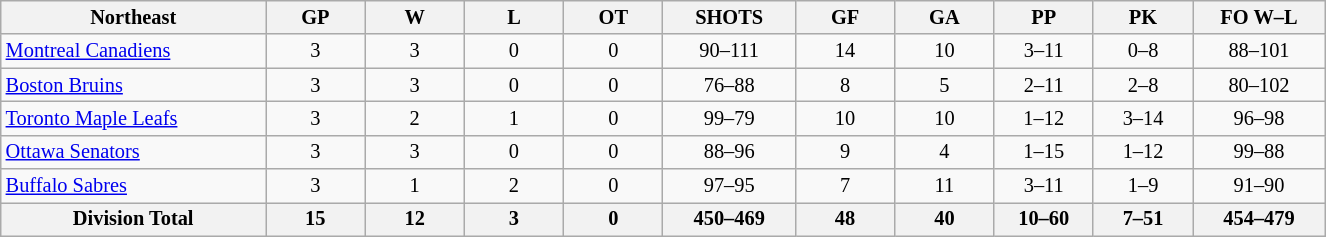<table class="wikitable" style="text-align:center; width:65em; font-size:85%;">
<tr>
<th width="20%">Northeast</th>
<th width="7.5%">GP</th>
<th width="7.5%">W</th>
<th width="7.5%">L</th>
<th width="7.5%">OT</th>
<th width="10%">SHOTS</th>
<th width="7.5%">GF</th>
<th width="7.5%">GA</th>
<th width="7.5%">PP</th>
<th width="7.5%">PK</th>
<th width="10%">FO W–L</th>
</tr>
<tr>
<td align=left><a href='#'>Montreal Canadiens</a></td>
<td>3</td>
<td>3</td>
<td>0</td>
<td>0</td>
<td>90–111</td>
<td>14</td>
<td>10</td>
<td>3–11</td>
<td>0–8</td>
<td>88–101</td>
</tr>
<tr>
<td align=left><a href='#'>Boston Bruins</a></td>
<td>3</td>
<td>3</td>
<td>0</td>
<td>0</td>
<td>76–88</td>
<td>8</td>
<td>5</td>
<td>2–11</td>
<td>2–8</td>
<td>80–102</td>
</tr>
<tr>
<td align=left><a href='#'>Toronto Maple Leafs</a></td>
<td>3</td>
<td>2</td>
<td>1</td>
<td>0</td>
<td>99–79</td>
<td>10</td>
<td>10</td>
<td>1–12</td>
<td>3–14</td>
<td>96–98</td>
</tr>
<tr>
<td align=left><a href='#'>Ottawa Senators</a></td>
<td>3</td>
<td>3</td>
<td>0</td>
<td>0</td>
<td>88–96</td>
<td>9</td>
<td>4</td>
<td>1–15</td>
<td>1–12</td>
<td>99–88</td>
</tr>
<tr>
<td align=left><a href='#'>Buffalo Sabres</a></td>
<td>3</td>
<td>1</td>
<td>2</td>
<td>0</td>
<td>97–95</td>
<td>7</td>
<td>11</td>
<td>3–11</td>
<td>1–9</td>
<td>91–90</td>
</tr>
<tr>
<th>Division Total</th>
<th>15</th>
<th>12</th>
<th>3</th>
<th>0</th>
<th>450–469</th>
<th>48</th>
<th>40</th>
<th>10–60</th>
<th>7–51</th>
<th>454–479</th>
</tr>
</table>
